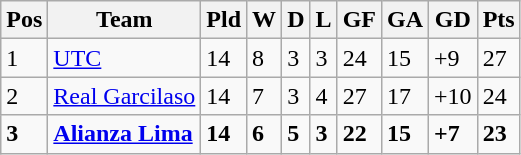<table class="wikitable">
<tr>
<th>Pos</th>
<th>Team</th>
<th><strong>Pld</strong></th>
<th>W</th>
<th>D</th>
<th>L</th>
<th>GF</th>
<th>GA</th>
<th>GD</th>
<th>Pts</th>
</tr>
<tr>
<td>1</td>
<td><a href='#'>UTC</a></td>
<td>14</td>
<td>8</td>
<td>3</td>
<td>3</td>
<td>24</td>
<td>15</td>
<td>+9</td>
<td>27</td>
</tr>
<tr>
<td>2</td>
<td><a href='#'>Real Garcilaso</a></td>
<td>14</td>
<td>7</td>
<td>3</td>
<td>4</td>
<td>27</td>
<td>17</td>
<td>+10</td>
<td>24</td>
</tr>
<tr>
<td><strong>3</strong></td>
<td><strong><a href='#'>Alianza Lima</a></strong></td>
<td><strong>14</strong></td>
<td><strong>6</strong></td>
<td><strong>5</strong></td>
<td><strong>3</strong></td>
<td><strong>22</strong></td>
<td><strong>15</strong></td>
<td><strong>+7</strong></td>
<td><strong>23</strong></td>
</tr>
</table>
